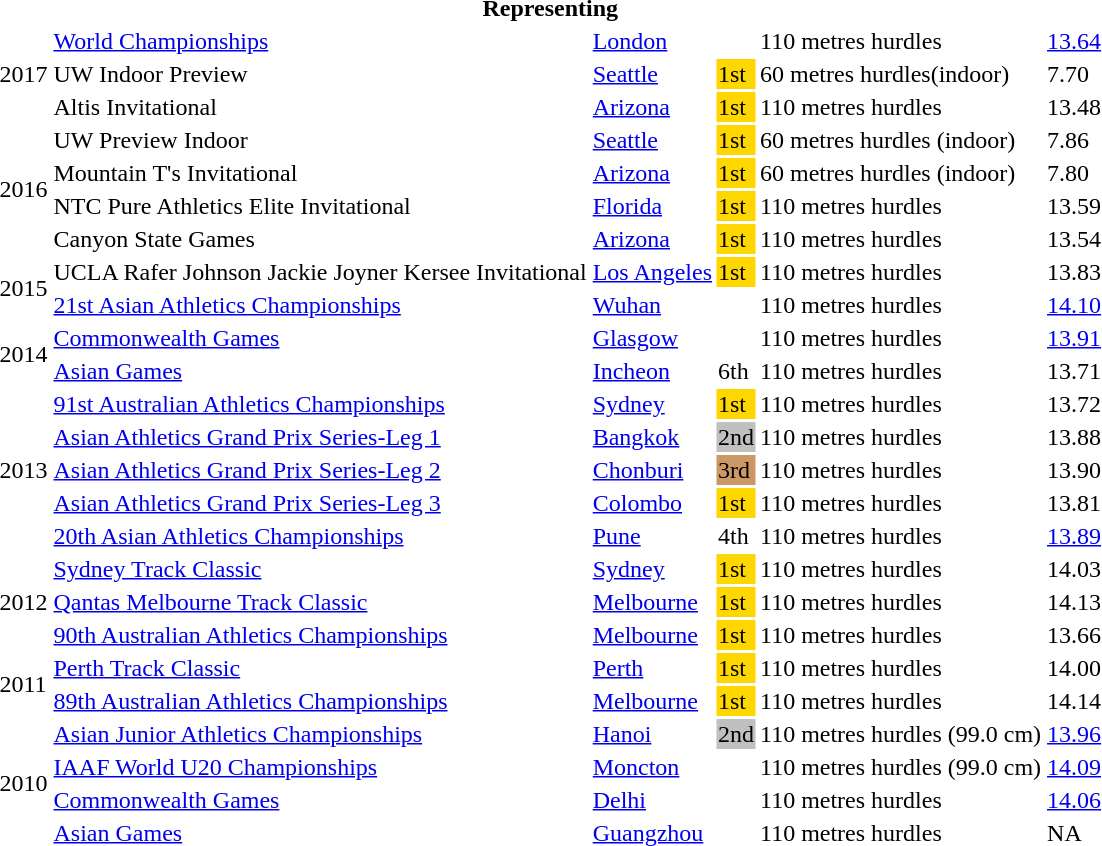<table>
<tr>
<th colspan="6">Representing </th>
</tr>
<tr>
<td rowspan=3>2017</td>
<td align=left><a href='#'>World Championships</a></td>
<td align=left> <a href='#'>London</a></td>
<td></td>
<td>110 metres hurdles</td>
<td><a href='#'>13.64</a></td>
</tr>
<tr>
<td align=left>UW Indoor Preview</td>
<td align=left> <a href='#'>Seattle</a></td>
<td bgcolor=gold>1st</td>
<td>60 metres hurdles(indoor)</td>
<td>7.70</td>
</tr>
<tr>
<td align=left>Altis Invitational</td>
<td align=left> <a href='#'>Arizona</a></td>
<td bgcolor=gold>1st</td>
<td>110 metres hurdles</td>
<td>13.48</td>
</tr>
<tr>
<td rowspan=4>2016</td>
<td align=left>UW Preview Indoor</td>
<td align=left> <a href='#'>Seattle</a></td>
<td bgcolor=gold>1st</td>
<td>60 metres hurdles (indoor)</td>
<td>7.86</td>
</tr>
<tr>
<td align=left>Mountain T's Invitational</td>
<td align=left> <a href='#'>Arizona</a></td>
<td bgcolor=gold>1st</td>
<td>60 metres hurdles (indoor)</td>
<td>7.80</td>
</tr>
<tr>
<td align=left>NTC Pure Athletics Elite Invitational</td>
<td align=left> <a href='#'>Florida</a></td>
<td bgcolor=gold>1st</td>
<td>110 metres hurdles</td>
<td>13.59</td>
</tr>
<tr>
<td align=left>Canyon State Games</td>
<td align=left> <a href='#'>Arizona</a></td>
<td bgcolor=gold>1st</td>
<td>110 metres hurdles</td>
<td>13.54</td>
</tr>
<tr>
<td rowspan=2>2015</td>
<td align=left>UCLA Rafer Johnson Jackie Joyner Kersee Invitational</td>
<td align=left> <a href='#'>Los Angeles</a></td>
<td bgcolor=gold>1st</td>
<td>110 metres hurdles</td>
<td>13.83</td>
</tr>
<tr>
<td align=left><a href='#'>21st Asian Athletics Championships</a></td>
<td align=left> <a href='#'>Wuhan</a></td>
<td></td>
<td>110 metres hurdles</td>
<td><a href='#'>14.10</a></td>
</tr>
<tr>
<td rowspan=2>2014</td>
<td align=left><a href='#'>Commonwealth Games</a></td>
<td align=left> <a href='#'>Glasgow</a></td>
<td></td>
<td>110 metres hurdles</td>
<td><a href='#'>13.91</a></td>
</tr>
<tr>
<td align=left><a href='#'>Asian Games</a></td>
<td align=left> <a href='#'>Incheon</a></td>
<td>6th</td>
<td>110 metres hurdles</td>
<td>13.71</td>
</tr>
<tr>
<td rowspan=5>2013</td>
<td align=left><a href='#'>91st Australian Athletics Championships</a></td>
<td align=left> <a href='#'>Sydney</a></td>
<td bgcolor=gold>1st</td>
<td>110 metres hurdles</td>
<td>13.72</td>
</tr>
<tr>
<td align=left><a href='#'>Asian Athletics Grand Prix Series-Leg 1</a></td>
<td align=left> <a href='#'>Bangkok</a></td>
<td bgcolor=Silver>2nd</td>
<td>110 metres hurdles</td>
<td>13.88</td>
</tr>
<tr>
<td align=left><a href='#'>Asian Athletics Grand Prix Series-Leg 2</a></td>
<td align=left> <a href='#'>Chonburi</a></td>
<td bgcolor=cc9966>3rd</td>
<td>110 metres hurdles</td>
<td>13.90</td>
</tr>
<tr>
<td align=left><a href='#'>Asian Athletics Grand Prix Series-Leg 3</a></td>
<td align=left> <a href='#'>Colombo</a></td>
<td bgcolor=gold>1st</td>
<td>110 metres hurdles</td>
<td>13.81</td>
</tr>
<tr>
<td align=left><a href='#'>20th Asian Athletics Championships</a></td>
<td align=left> <a href='#'>Pune</a></td>
<td>4th</td>
<td>110 metres hurdles</td>
<td><a href='#'>13.89</a></td>
</tr>
<tr>
<td rowspan=3>2012</td>
<td align=left><a href='#'>Sydney Track Classic</a></td>
<td align=left> <a href='#'>Sydney</a></td>
<td bgcolor=gold>1st</td>
<td>110 metres hurdles</td>
<td>14.03</td>
</tr>
<tr>
<td align=left><a href='#'>Qantas Melbourne Track Classic</a></td>
<td align=left> <a href='#'>Melbourne</a></td>
<td bgcolor=gold>1st</td>
<td>110 metres hurdles</td>
<td>14.13</td>
</tr>
<tr>
<td align=left><a href='#'>90th Australian Athletics Championships</a></td>
<td align=left> <a href='#'>Melbourne</a></td>
<td bgcolor=gold>1st</td>
<td>110 metres hurdles</td>
<td>13.66</td>
</tr>
<tr>
<td rowspan=2>2011</td>
<td align=left><a href='#'>Perth Track Classic</a></td>
<td align=left> <a href='#'>Perth</a></td>
<td bgcolor=gold>1st</td>
<td>110 metres hurdles</td>
<td>14.00</td>
</tr>
<tr>
<td align=left><a href='#'>89th Australian Athletics Championships</a></td>
<td align=left> <a href='#'>Melbourne</a></td>
<td bgcolor=gold>1st</td>
<td>110 metres hurdles</td>
<td>14.14</td>
</tr>
<tr>
<td rowspan=4>2010</td>
<td align=left><a href='#'>Asian Junior Athletics Championships</a></td>
<td align=left> <a href='#'>Hanoi</a></td>
<td bgcolor=silver>2nd</td>
<td>110 metres hurdles (99.0 cm)</td>
<td><a href='#'>13.96</a></td>
</tr>
<tr>
<td align=left><a href='#'>IAAF World U20 Championships</a></td>
<td align=left> <a href='#'>Moncton</a></td>
<td></td>
<td>110 metres hurdles (99.0 cm)</td>
<td><a href='#'>14.09</a></td>
</tr>
<tr>
<td align=left><a href='#'>Commonwealth Games</a></td>
<td align=left> <a href='#'>Delhi</a></td>
<td></td>
<td>110 metres hurdles</td>
<td><a href='#'>14.06</a></td>
</tr>
<tr>
<td align=left><a href='#'>Asian Games</a></td>
<td align=left> <a href='#'>Guangzhou</a></td>
<td></td>
<td>110 metres hurdles</td>
<td>NA</td>
</tr>
</table>
